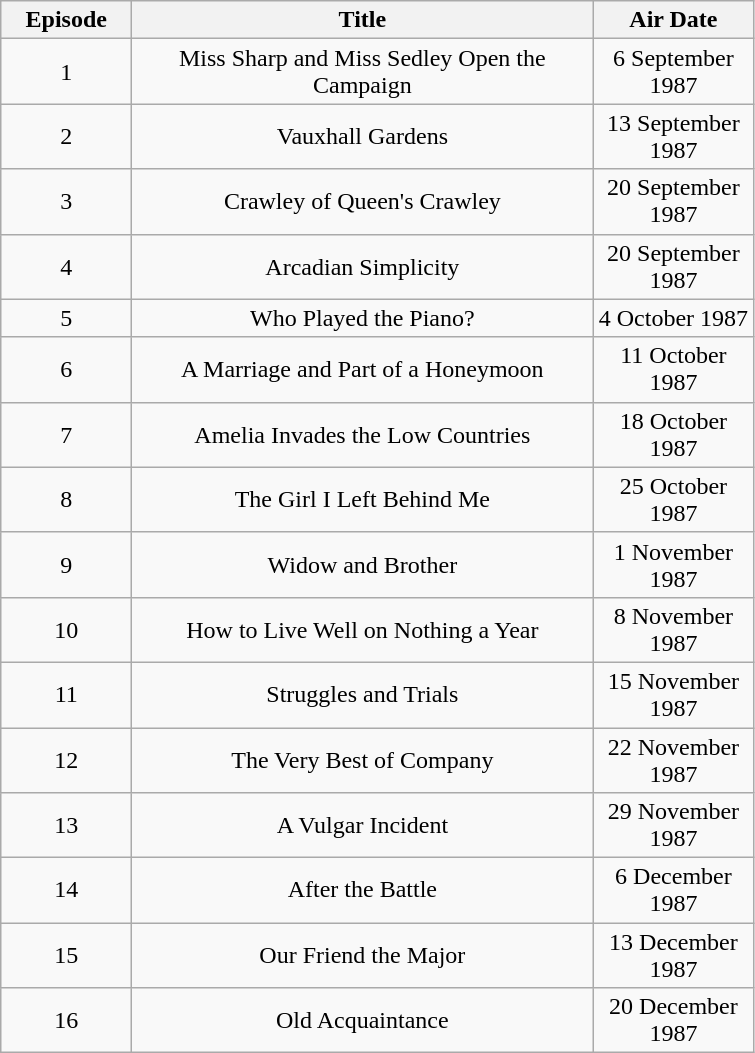<table class="wikitable" style="text-align: center">
<tr>
<th scope="col" style="width:80px;">Episode</th>
<th scope="col" style="width:300px;">Title</th>
<th scope="col" style="width:100px;">Air Date</th>
</tr>
<tr>
<td>1</td>
<td>Miss Sharp and Miss Sedley Open the Campaign</td>
<td>6 September 1987</td>
</tr>
<tr>
<td>2</td>
<td>Vauxhall Gardens</td>
<td>13 September 1987</td>
</tr>
<tr>
<td>3</td>
<td>Crawley of Queen's Crawley</td>
<td>20 September 1987</td>
</tr>
<tr>
<td>4</td>
<td>Arcadian Simplicity</td>
<td>20 September 1987</td>
</tr>
<tr>
<td>5</td>
<td>Who Played the Piano?</td>
<td>4 October 1987</td>
</tr>
<tr>
<td>6</td>
<td>A Marriage and Part of a Honeymoon</td>
<td>11 October 1987</td>
</tr>
<tr>
<td>7</td>
<td>Amelia Invades the Low Countries</td>
<td>18 October 1987</td>
</tr>
<tr>
<td>8</td>
<td>The Girl I Left Behind Me</td>
<td>25 October 1987</td>
</tr>
<tr>
<td>9</td>
<td>Widow and Brother</td>
<td>1 November 1987</td>
</tr>
<tr>
<td>10</td>
<td>How to Live Well on Nothing a Year</td>
<td>8 November 1987</td>
</tr>
<tr>
<td>11</td>
<td>Struggles and Trials</td>
<td>15 November 1987</td>
</tr>
<tr>
<td>12</td>
<td>The Very Best of Company</td>
<td>22 November 1987</td>
</tr>
<tr>
<td>13</td>
<td>A Vulgar Incident</td>
<td>29 November 1987</td>
</tr>
<tr>
<td>14</td>
<td>After the Battle</td>
<td>6 December 1987</td>
</tr>
<tr>
<td>15</td>
<td>Our Friend the Major</td>
<td>13 December 1987</td>
</tr>
<tr>
<td>16</td>
<td>Old Acquaintance</td>
<td>20 December 1987</td>
</tr>
</table>
